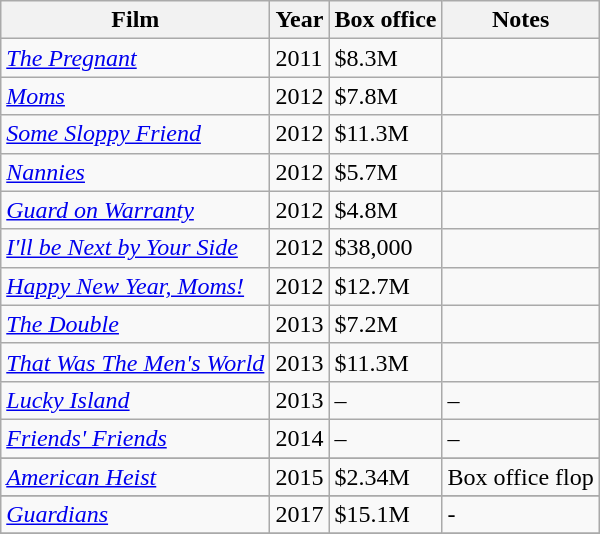<table class="wikitable" border="1">
<tr>
<th>Film</th>
<th>Year</th>
<th>Box office</th>
<th>Notes</th>
</tr>
<tr>
<td><em><a href='#'>The Pregnant</a></em></td>
<td>2011</td>
<td>$8.3M</td>
<td></td>
</tr>
<tr>
<td><em><a href='#'>Moms</a></em></td>
<td>2012</td>
<td>$7.8M</td>
<td></td>
</tr>
<tr>
<td><em><a href='#'>Some Sloppy Friend</a></em></td>
<td>2012</td>
<td>$11.3M</td>
<td></td>
</tr>
<tr>
<td><em><a href='#'>Nannies</a></em></td>
<td>2012</td>
<td>$5.7M</td>
<td></td>
</tr>
<tr>
<td><em><a href='#'>Guard on Warranty</a></em></td>
<td>2012</td>
<td>$4.8M</td>
<td></td>
</tr>
<tr>
<td><em><a href='#'>I'll be Next by Your Side</a></em></td>
<td>2012</td>
<td>$38,000</td>
<td></td>
</tr>
<tr>
<td><em><a href='#'>Happy New Year, Moms!</a></em></td>
<td>2012</td>
<td>$12.7M</td>
<td></td>
</tr>
<tr>
<td><em><a href='#'>The Double</a></em></td>
<td>2013</td>
<td>$7.2M</td>
<td></td>
</tr>
<tr>
<td><em><a href='#'>That Was The Men's World</a></em></td>
<td>2013</td>
<td>$11.3M</td>
<td></td>
</tr>
<tr>
<td><em><a href='#'>Lucky Island</a></em></td>
<td>2013</td>
<td>–</td>
<td>–</td>
</tr>
<tr>
<td><em><a href='#'>Friends' Friends</a></em></td>
<td>2014</td>
<td>–</td>
<td>–</td>
</tr>
<tr>
</tr>
<tr>
<td><em><a href='#'>American Heist</a></em></td>
<td>2015</td>
<td>$2.34M</td>
<td>Box office flop</td>
</tr>
<tr>
</tr>
<tr>
<td><em><a href='#'>Guardians</a></em></td>
<td>2017</td>
<td>$15.1M</td>
<td>-</td>
</tr>
<tr>
</tr>
</table>
